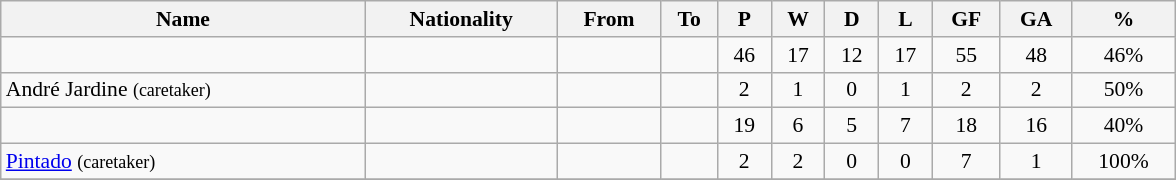<table class="wikitable sortable" style="width:62%; text-align:center; font-size:90%; text-align:left;">
<tr>
<th>Name</th>
<th>Nationality</th>
<th>From</th>
<th>To</th>
<th>P</th>
<th>W</th>
<th>D</th>
<th>L</th>
<th>GF</th>
<th>GA</th>
<th>%</th>
</tr>
<tr>
<td align=left></td>
<td></td>
<td align=left></td>
<td align=left></td>
<td align=center>46</td>
<td align=center>17</td>
<td align=center>12</td>
<td align=center>17</td>
<td align=center>55</td>
<td align=center>48</td>
<td align=center>46%</td>
</tr>
<tr>
<td align=left>André Jardine <small>(caretaker)</small></td>
<td></td>
<td align=left></td>
<td align=left></td>
<td align=center>2</td>
<td align=center>1</td>
<td align=center>0</td>
<td align=center>1</td>
<td align=center>2</td>
<td align=center>2</td>
<td align=center>50%</td>
</tr>
<tr>
<td align=left></td>
<td></td>
<td align=left></td>
<td align=left></td>
<td align=center>19</td>
<td align=center>6</td>
<td align=center>5</td>
<td align=center>7</td>
<td align=center>18</td>
<td align=center>16</td>
<td align=center>40%</td>
</tr>
<tr>
<td align=left><a href='#'>Pintado</a> <small>(caretaker)</small></td>
<td></td>
<td align=left></td>
<td align=left></td>
<td align=center>2</td>
<td align=center>2</td>
<td align=center>0</td>
<td align=center>0</td>
<td align=center>7</td>
<td align=center>1</td>
<td align=center>100%</td>
</tr>
<tr>
</tr>
</table>
